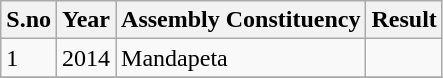<table class="wikitable">
<tr>
<th>S.no</th>
<th>Year</th>
<th>Assembly Constituency</th>
<th>Result</th>
</tr>
<tr>
<td>1</td>
<td>2014</td>
<td>Mandapeta</td>
<td></td>
</tr>
<tr>
</tr>
</table>
